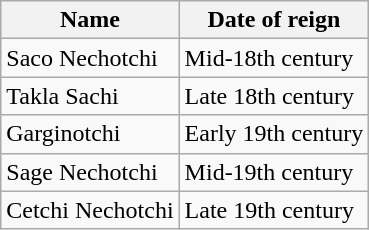<table class="wikitable">
<tr>
<th>Name</th>
<th>Date of reign</th>
</tr>
<tr>
<td>Saco Nechotchi</td>
<td>Mid-18th century</td>
</tr>
<tr>
<td>Takla Sachi</td>
<td>Late 18th century</td>
</tr>
<tr>
<td>Garginotchi</td>
<td>Early 19th century</td>
</tr>
<tr>
<td>Sage Nechotchi</td>
<td>Mid-19th century</td>
</tr>
<tr>
<td>Cetchi Nechotchi</td>
<td>Late 19th century</td>
</tr>
</table>
